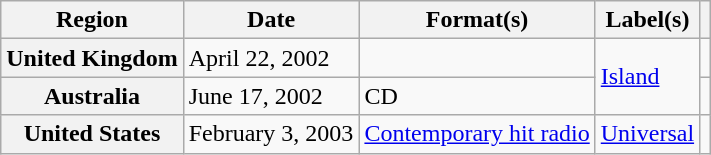<table class="wikitable plainrowheaders">
<tr>
<th scope="col">Region</th>
<th scope="col">Date</th>
<th scope="col">Format(s)</th>
<th scope="col">Label(s)</th>
<th scope="col"></th>
</tr>
<tr>
<th scope="row">United Kingdom</th>
<td>April 22, 2002</td>
<td></td>
<td rowspan="2"><a href='#'>Island</a></td>
<td align="center"></td>
</tr>
<tr>
<th scope="row">Australia</th>
<td>June 17, 2002</td>
<td>CD</td>
<td align="center"></td>
</tr>
<tr>
<th scope="row">United States</th>
<td>February 3, 2003</td>
<td><a href='#'>Contemporary hit radio</a></td>
<td><a href='#'>Universal</a></td>
<td align="center"></td>
</tr>
</table>
